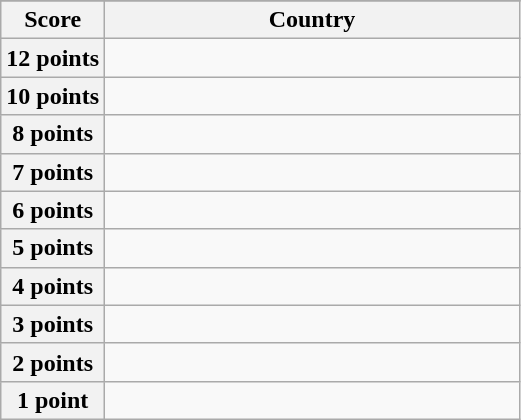<table class="wikitable">
<tr>
</tr>
<tr>
<th scope="col" width="20%">Score</th>
<th scope="col">Country</th>
</tr>
<tr>
<th scope="row">12 points</th>
<td></td>
</tr>
<tr>
<th scope="row">10 points</th>
<td></td>
</tr>
<tr>
<th scope="row">8 points</th>
<td></td>
</tr>
<tr>
<th scope="row">7 points</th>
<td></td>
</tr>
<tr>
<th scope="row">6 points</th>
<td></td>
</tr>
<tr>
<th scope="row">5 points</th>
<td></td>
</tr>
<tr>
<th scope="row">4 points</th>
<td></td>
</tr>
<tr>
<th scope="row">3 points</th>
<td></td>
</tr>
<tr>
<th scope="row">2 points</th>
<td></td>
</tr>
<tr>
<th scope="row">1 point</th>
<td></td>
</tr>
</table>
